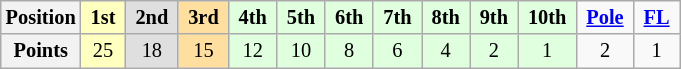<table class="wikitable" style="font-size: 85%; text-align:center">
<tr>
<th>Position</th>
<td style="background:#FFFFBF"> <strong>1st</strong> </td>
<td style="background:#DFDFDF"> <strong>2nd</strong> </td>
<td style="background:#FFDF9F"> <strong>3rd</strong> </td>
<td style="background:#DFFFDF"> <strong>4th</strong> </td>
<td style="background:#DFFFDF"> <strong>5th</strong> </td>
<td style="background:#DFFFDF"> <strong>6th</strong> </td>
<td style="background:#DFFFDF"> <strong>7th</strong> </td>
<td style="background:#DFFFDF"> <strong>8th</strong> </td>
<td style="background:#DFFFDF"> <strong>9th</strong> </td>
<td style="background:#DFFFDF"> <strong>10th</strong> </td>
<td> <strong><a href='#'>Pole</a></strong> </td>
<td> <strong><a href='#'>FL</a></strong> </td>
</tr>
<tr>
<th>Points</th>
<td style="background:#FFFFBF">25</td>
<td style="background:#DFDFDF">18</td>
<td style="background:#FFDF9F">15</td>
<td style="background:#DFFFDF">12</td>
<td style="background:#DFFFDF">10</td>
<td style="background:#DFFFDF">8</td>
<td style="background:#DFFFDF">6</td>
<td style="background:#DFFFDF">4</td>
<td style="background:#DFFFDF">2</td>
<td style="background:#DFFFDF">1</td>
<td>2</td>
<td>1</td>
</tr>
</table>
